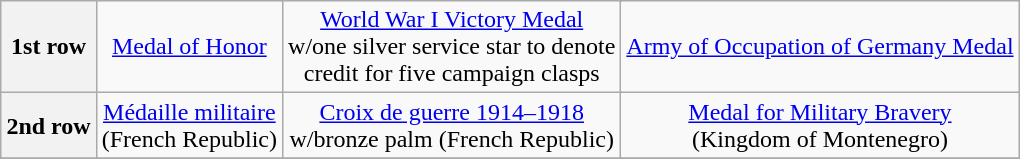<table class="wikitable" style="margin:1em auto; text-align:center;">
<tr>
<th>1st row</th>
<td colspan="3"><a href='#'>Medal of Honor</a></td>
<td colspan="3"><a href='#'>World War I Victory Medal</a> <br>w/one silver service star to denote <br>credit for five campaign clasps</td>
<td colspan="3"><a href='#'>Army of Occupation of Germany Medal</a></td>
</tr>
<tr>
<th>2nd row</th>
<td colspan="3"><a href='#'>Médaille militaire</a> <br>(French Republic)</td>
<td colspan="3"><a href='#'>Croix de guerre 1914–1918</a> <br>w/bronze palm (French Republic)</td>
<td colspan="3"><a href='#'>Medal for Military Bravery</a> <br>(Kingdom of Montenegro)</td>
</tr>
<tr>
</tr>
</table>
